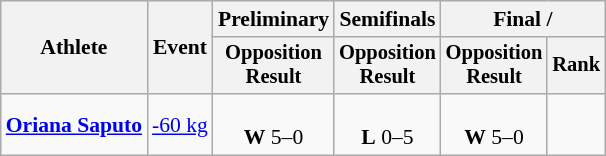<table class="wikitable" style="font-size:90%;">
<tr>
<th rowspan=2>Athlete</th>
<th rowspan=2>Event</th>
<th>Preliminary</th>
<th>Semifinals</th>
<th colspan=2>Final / </th>
</tr>
<tr style="font-size:95%">
<th>Opposition<br>Result</th>
<th>Opposition<br>Result</th>
<th>Opposition<br>Result</th>
<th>Rank</th>
</tr>
<tr align=center>
<td align=left><strong><a href='#'>Oriana Saputo</a></strong></td>
<td align=left><a href='#'>-60 kg</a></td>
<td><br><strong>W</strong> 5–0</td>
<td><br><strong>L</strong> 0–5</td>
<td><br><strong>W</strong> 5–0</td>
<td></td>
</tr>
</table>
